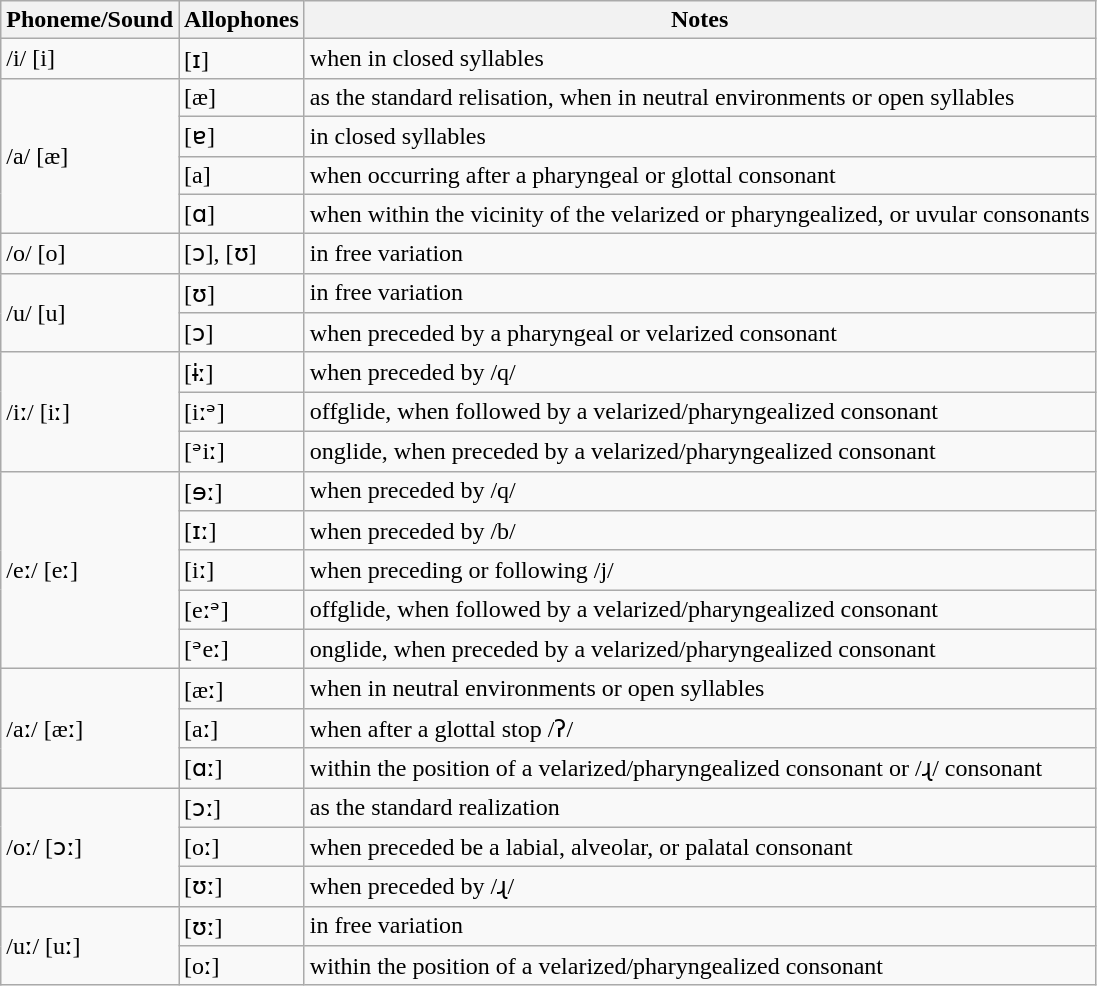<table class="wikitable">
<tr>
<th>Phoneme/Sound</th>
<th>Allophones</th>
<th>Notes</th>
</tr>
<tr>
<td>/i/ [i]</td>
<td>[ɪ]</td>
<td>when in closed syllables</td>
</tr>
<tr>
<td rowspan="4">/a/ [æ]</td>
<td>[æ]</td>
<td>as the standard relisation, when in neutral environments or open syllables</td>
</tr>
<tr>
<td>[ɐ]</td>
<td>in closed syllables</td>
</tr>
<tr>
<td>[a]</td>
<td>when occurring after a pharyngeal or glottal consonant</td>
</tr>
<tr>
<td>[ɑ]</td>
<td>when within the vicinity of the velarized or pharyngealized, or uvular consonants</td>
</tr>
<tr>
<td>/o/ [o]</td>
<td>[ɔ], [ʊ]</td>
<td>in free variation</td>
</tr>
<tr>
<td rowspan="2">/u/ [u]</td>
<td>[ʊ]</td>
<td>in free variation</td>
</tr>
<tr>
<td>[ɔ]</td>
<td>when preceded by a pharyngeal or velarized consonant</td>
</tr>
<tr>
<td rowspan="3">/iː/ [iː]</td>
<td>[ɨː]</td>
<td>when preceded by /q/</td>
</tr>
<tr>
<td>[iːᵊ]</td>
<td>offglide, when followed by a velarized/pharyngealized consonant</td>
</tr>
<tr>
<td>[ᵊiː]</td>
<td>onglide, when preceded by a velarized/pharyngealized consonant</td>
</tr>
<tr>
<td rowspan="5">/eː/ [eː]</td>
<td>[ɘː]</td>
<td>when preceded by /q/</td>
</tr>
<tr>
<td>[ɪː]</td>
<td>when preceded by /b/</td>
</tr>
<tr>
<td>[iː]</td>
<td>when preceding or following /j/</td>
</tr>
<tr>
<td>[eːᵊ]</td>
<td>offglide, when followed by a velarized/pharyngealized consonant</td>
</tr>
<tr>
<td>[ᵊeː]</td>
<td>onglide, when preceded by a velarized/pharyngealized consonant</td>
</tr>
<tr>
<td rowspan="3">/aː/ [æː]</td>
<td>[æː]</td>
<td>when in neutral environments or open syllables</td>
</tr>
<tr>
<td>[aː]</td>
<td>when after a glottal stop /ʔ/</td>
</tr>
<tr>
<td>[ɑː]</td>
<td>within the position of a velarized/pharyngealized consonant or /ɻ/ consonant</td>
</tr>
<tr>
<td rowspan="3">/oː/ [ɔː]</td>
<td>[ɔː]</td>
<td>as the standard realization</td>
</tr>
<tr>
<td>[oː]</td>
<td>when preceded be a labial, alveolar, or palatal consonant</td>
</tr>
<tr>
<td>[ʊː]</td>
<td>when preceded by /ɻ/</td>
</tr>
<tr>
<td rowspan="2">/uː/ [uː]</td>
<td>[ʊː]</td>
<td>in free variation</td>
</tr>
<tr>
<td>[oː]</td>
<td>within the position of a velarized/pharyngealized consonant</td>
</tr>
</table>
